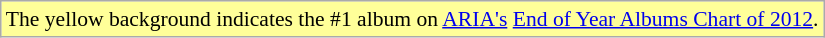<table class="wikitable" style="font-size:90%;">
<tr>
<td style="background-color:#FFFF99">The yellow background indicates the #1 album on <a href='#'>ARIA's</a> <a href='#'>End of Year Albums Chart of 2012</a>.</td>
</tr>
</table>
